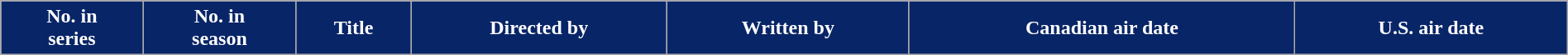<table class="wikitable plainrowheaders" width="100%" style="margin-right: 0;">
<tr>
<th style="background-color: #082567; color: #FFF;">No. in<br>series</th>
<th style="background-color: #082567; color: #FFF;">No. in<br>season</th>
<th style="background-color: #082567; color: #FFF;">Title</th>
<th style="background-color: #082567; color: #FFF;">Directed by</th>
<th style="background-color: #082567; color: #FFF;">Written by</th>
<th style="background-color: #082567; color: #FFF;">Canadian air date</th>
<th style="background-color: #082567; color: #FFF;">U.S. air date<br>
















</th>
</tr>
</table>
